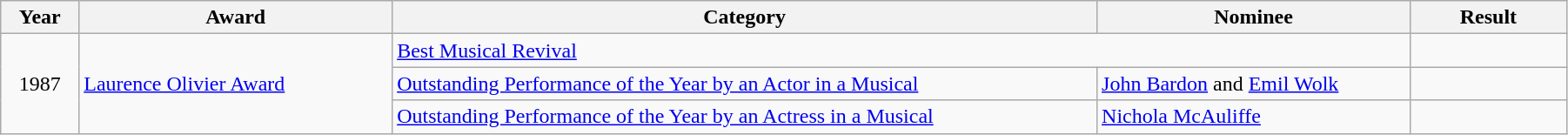<table class="wikitable" width="95%">
<tr>
<th width="5%">Year</th>
<th width="20%">Award</th>
<th width="45%">Category</th>
<th width="20%">Nominee</th>
<th width="10%">Result</th>
</tr>
<tr>
<td rowspan="3" align="center">1987</td>
<td rowspan="3"><a href='#'>Laurence Olivier Award</a></td>
<td colspan="2"><a href='#'>Best Musical Revival</a></td>
<td></td>
</tr>
<tr>
<td><a href='#'>Outstanding Performance of the Year by an Actor in a Musical</a></td>
<td><a href='#'>John Bardon</a> and <a href='#'>Emil Wolk</a></td>
<td></td>
</tr>
<tr>
<td><a href='#'>Outstanding Performance of the Year by an Actress in a Musical</a></td>
<td><a href='#'>Nichola McAuliffe</a></td>
<td></td>
</tr>
</table>
